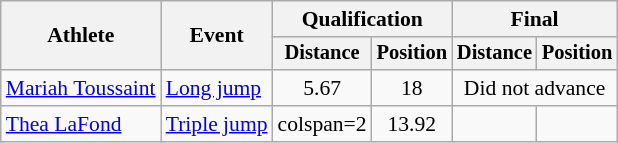<table class=wikitable style="font-size:90%">
<tr>
<th rowspan=2>Athlete</th>
<th rowspan=2>Event</th>
<th colspan=2>Qualification</th>
<th colspan=2>Final</th>
</tr>
<tr style="font-size:95%">
<th>Distance</th>
<th>Position</th>
<th>Distance</th>
<th>Position</th>
</tr>
<tr align=center>
<td align=left><a href='#'>Mariah Toussaint</a></td>
<td align=left><a href='#'>Long jump</a></td>
<td>5.67</td>
<td>18</td>
<td colspan=2>Did not advance</td>
</tr>
<tr align=center>
<td align=left><a href='#'>Thea LaFond</a></td>
<td align=left><a href='#'>Triple jump</a></td>
<td>colspan=2 </td>
<td>13.92</td>
<td></td>
</tr>
</table>
